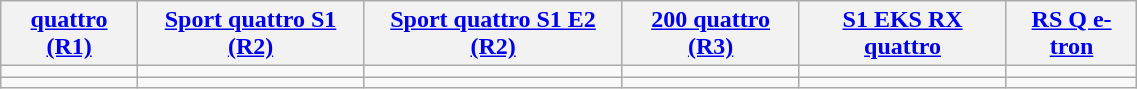<table class="wikitable"  width=60%>
<tr>
<th><a href='#'>quattro (R1)</a></th>
<th><a href='#'>Sport quattro S1 (R2)</a></th>
<th><a href='#'>Sport quattro S1 E2 (R2)</a></th>
<th><a href='#'>200 quattro (R3)</a></th>
<th><a href='#'>S1 EKS RX quattro</a></th>
<th><a href='#'>RS Q e-tron</a></th>
</tr>
<tr>
<td></td>
<td></td>
<td></td>
<td></td>
<td></td>
<td></td>
</tr>
<tr>
<td></td>
<td></td>
<td></td>
<td></td>
<td></td>
<td></td>
</tr>
</table>
